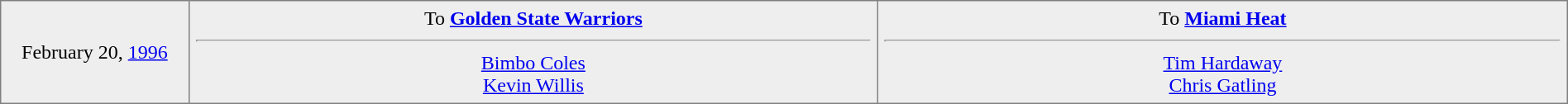<table border="1" style="border-collapse:collapse; text-align:center; width:100%;"  cellpadding="5">
<tr style="background:#eee;">
<td style="width:12%">February 20, <a href='#'>1996</a></td>
<td style="width:44%" valign="top">To <strong><a href='#'>Golden State Warriors</a></strong><hr><a href='#'>Bimbo Coles</a><br><a href='#'>Kevin Willis</a></td>
<td style="width:44%" valign="top">To <strong><a href='#'>Miami Heat</a></strong><hr><a href='#'>Tim Hardaway</a><br><a href='#'>Chris Gatling</a></td>
</tr>
</table>
